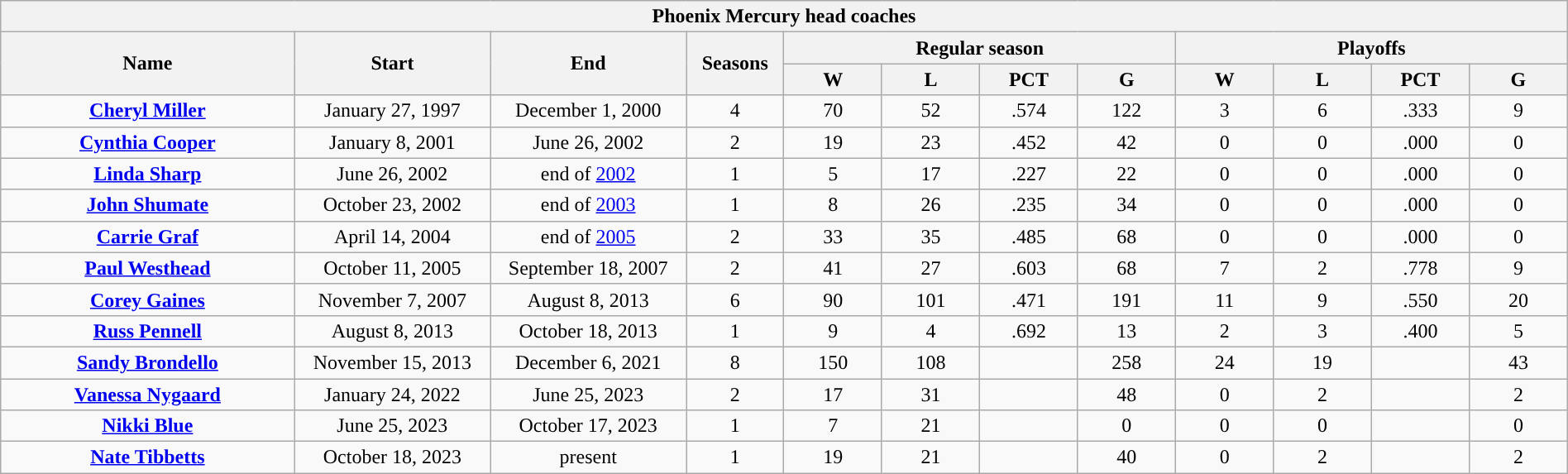<table class="wikitable" style="clear:both; margin:1.5em auto; text-align:center">
<tr>
<th colspan=13>Phoenix Mercury head coaches</th>
</tr>
<tr>
<th style="width:15%;" rowspan="2">Name</th>
<th style="width:10%;" rowspan="2">Start</th>
<th style="width:10%;" rowspan="2">End</th>
<th style="width:5%;" rowspan="2">Seasons</th>
<th style="width:20%;" colspan="4">Regular season</th>
<th style="width:20%;" colspan="4">Playoffs</th>
</tr>
<tr>
<th>W</th>
<th>L</th>
<th>PCT</th>
<th>G</th>
<th>W</th>
<th>L</th>
<th>PCT</th>
<th>G</th>
</tr>
<tr>
<td><strong><a href='#'>Cheryl Miller</a></strong></td>
<td>January 27, 1997</td>
<td>December 1, 2000</td>
<td>4</td>
<td style="width:5%;">70</td>
<td style="width:5%;">52</td>
<td style="width:5%;">.574</td>
<td style="width:5%;">122</td>
<td style="width:5%;">3</td>
<td style="width:5%;">6</td>
<td style="width:5%;">.333</td>
<td style="width:5%;">9</td>
</tr>
<tr>
<td><strong><a href='#'>Cynthia Cooper</a></strong></td>
<td>January 8, 2001</td>
<td>June 26, 2002</td>
<td>2</td>
<td style="width:5%;">19</td>
<td style="width:5%;">23</td>
<td style="width:5%;">.452</td>
<td style="width:5%;">42</td>
<td style="width:5%;">0</td>
<td style="width:5%;">0</td>
<td style="width:5%;">.000</td>
<td style="width:5%;">0</td>
</tr>
<tr>
<td><strong><a href='#'>Linda Sharp</a></strong></td>
<td>June 26, 2002</td>
<td>end of <a href='#'>2002</a></td>
<td>1</td>
<td style="width:5%;">5</td>
<td style="width:5%;">17</td>
<td style="width:5%;">.227</td>
<td style="width:5%;">22</td>
<td style="width:5%;">0</td>
<td style="width:5%;">0</td>
<td style="width:5%;">.000</td>
<td style="width:5%;">0</td>
</tr>
<tr>
<td><strong><a href='#'>John Shumate</a></strong></td>
<td>October 23, 2002</td>
<td>end of <a href='#'>2003</a></td>
<td>1</td>
<td style="width:5%;">8</td>
<td style="width:5%;">26</td>
<td style="width:5%;">.235</td>
<td style="width:5%;">34</td>
<td style="width:5%;">0</td>
<td style="width:5%;">0</td>
<td style="width:5%;">.000</td>
<td style="width:5%;">0</td>
</tr>
<tr>
<td><strong><a href='#'>Carrie Graf</a></strong></td>
<td>April 14, 2004</td>
<td>end of <a href='#'>2005</a></td>
<td>2</td>
<td style="width:5%;">33</td>
<td style="width:5%;">35</td>
<td style="width:5%;">.485</td>
<td style="width:5%;">68</td>
<td style="width:5%;">0</td>
<td style="width:5%;">0</td>
<td style="width:5%;">.000</td>
<td style="width:5%;">0</td>
</tr>
<tr>
<td><strong><a href='#'>Paul Westhead</a></strong></td>
<td>October 11, 2005</td>
<td>September 18, 2007</td>
<td>2</td>
<td style="width:5%;">41</td>
<td style="width:5%;">27</td>
<td style="width:5%;">.603</td>
<td style="width:5%;">68</td>
<td style="width:5%;">7</td>
<td style="width:5%;">2</td>
<td style="width:5%;">.778</td>
<td style="width:5%;">9</td>
</tr>
<tr>
<td><strong><a href='#'>Corey Gaines</a></strong></td>
<td>November 7, 2007</td>
<td>August 8, 2013</td>
<td>6</td>
<td style="width:5%;">90</td>
<td style="width:5%;">101</td>
<td style="width:5%;">.471</td>
<td style="width:5%;">191</td>
<td style="width:5%;">11</td>
<td style="width:5%;">9</td>
<td style="width:5%;">.550</td>
<td style="width:5%;">20</td>
</tr>
<tr>
<td><strong><a href='#'>Russ Pennell</a></strong></td>
<td>August 8, 2013</td>
<td>October 18, 2013</td>
<td>1</td>
<td style="width:5%;">9</td>
<td style="width:5%;">4</td>
<td style="width:5%;">.692</td>
<td style="width:5%;">13</td>
<td style="width:5%;">2</td>
<td style="width:5%;">3</td>
<td style="width:5%;">.400</td>
<td style="width:5%;">5</td>
</tr>
<tr>
<td><strong><a href='#'>Sandy Brondello</a></strong></td>
<td>November 15, 2013 </td>
<td>December 6, 2021</td>
<td>8</td>
<td style="width:5%;">150</td>
<td style="width:5%;">108</td>
<td style="width:5%;"></td>
<td style="width:5%;">258</td>
<td style="width:5%;">24</td>
<td style="width:5%;">19</td>
<td style="width:5%;"></td>
<td style="width:5%;">43</td>
</tr>
<tr>
<td><strong><a href='#'>Vanessa Nygaard</a></strong></td>
<td>January 24, 2022 </td>
<td>June 25, 2023</td>
<td>2</td>
<td style="width:5%;">17</td>
<td style="width:5%;">31</td>
<td style="width:5%;"></td>
<td style="width:5%;">48</td>
<td style="width:5%;">0</td>
<td style="width:5%;">2</td>
<td style="width:5%;"></td>
<td style="width:5%;">2</td>
</tr>
<tr>
<td><strong><a href='#'>Nikki Blue</a></strong></td>
<td>June 25, 2023</td>
<td>October 17, 2023</td>
<td>1</td>
<td style="width:5%;">7</td>
<td style="width:5%;">21</td>
<td style="width:5%;"></td>
<td style="width:5%;">0</td>
<td style="width:5%;">0</td>
<td style="width:5%;">0</td>
<td style="width:5%;"></td>
<td style="width:5%;">0</td>
</tr>
<tr>
<td><strong><a href='#'>Nate Tibbetts</a></strong></td>
<td>October 18, 2023</td>
<td>present</td>
<td>1</td>
<td style="width:5%;">19</td>
<td style="width:5%;">21</td>
<td style="width:5%;"></td>
<td style="width:5%;">40</td>
<td style="width:5%;">0</td>
<td style="width:5%;">2</td>
<td style="width:5%;"></td>
<td style="width:5%;">2</td>
</tr>
</table>
